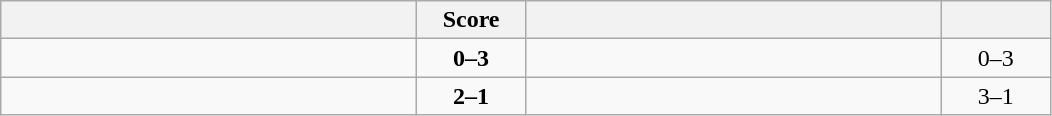<table class="wikitable" style="text-align: center; ">
<tr>
<th align="right" width="270"></th>
<th width="65">Score</th>
<th align="left" width="270"></th>
<th width="65"></th>
</tr>
<tr>
<td align="left"></td>
<td><strong>0–3</strong></td>
<td align="left"><strong></strong></td>
<td>0–3 <strong></strong></td>
</tr>
<tr>
<td align="left"><strong></strong></td>
<td><strong>2–1</strong></td>
<td align="left"></td>
<td>3–1 <strong></strong></td>
</tr>
</table>
